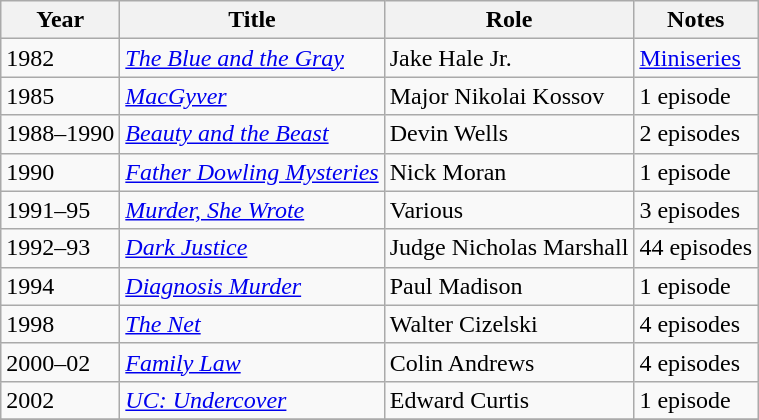<table class="wikitable sortable">
<tr>
<th>Year</th>
<th>Title</th>
<th>Role</th>
<th>Notes</th>
</tr>
<tr>
<td>1982</td>
<td><em><a href='#'>The Blue and the Gray</a></em></td>
<td>Jake Hale Jr.</td>
<td><a href='#'>Miniseries</a></td>
</tr>
<tr>
<td>1985</td>
<td><em><a href='#'>MacGyver</a></em></td>
<td>Major Nikolai Kossov</td>
<td>1 episode</td>
</tr>
<tr>
<td>1988–1990</td>
<td><em><a href='#'>Beauty and the Beast</a></em></td>
<td>Devin Wells</td>
<td>2 episodes</td>
</tr>
<tr>
<td>1990</td>
<td><em><a href='#'>Father Dowling Mysteries</a></em></td>
<td>Nick Moran</td>
<td>1 episode</td>
</tr>
<tr>
<td>1991–95</td>
<td><em><a href='#'>Murder, She Wrote</a></em></td>
<td>Various</td>
<td>3 episodes</td>
</tr>
<tr>
<td>1992–93</td>
<td><em><a href='#'>Dark Justice</a></em></td>
<td>Judge Nicholas Marshall</td>
<td>44 episodes</td>
</tr>
<tr>
<td>1994</td>
<td><em><a href='#'>Diagnosis Murder</a></em></td>
<td>Paul Madison</td>
<td>1 episode</td>
</tr>
<tr>
<td>1998</td>
<td><em><a href='#'>The Net</a></em></td>
<td>Walter Cizelski</td>
<td>4 episodes</td>
</tr>
<tr>
<td>2000–02</td>
<td><em><a href='#'>Family Law</a></em></td>
<td>Colin Andrews</td>
<td>4 episodes</td>
</tr>
<tr>
<td>2002</td>
<td><em><a href='#'>UC: Undercover</a></em></td>
<td>Edward Curtis</td>
<td>1 episode</td>
</tr>
<tr>
</tr>
</table>
